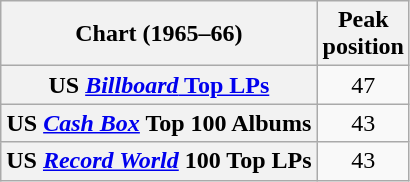<table class="wikitable plainrowheaders sortable">
<tr>
<th scope="col">Chart (1965–66)</th>
<th scope="col">Peak<br>position</th>
</tr>
<tr>
<th scope="row">US <a href='#'><em>Billboard</em> Top LPs</a></th>
<td align="center">47</td>
</tr>
<tr>
<th scope="row">US <em><a href='#'>Cash Box</a></em> Top 100 Albums</th>
<td style="text-align:center;">43</td>
</tr>
<tr>
<th scope="row">US <em><a href='#'>Record World</a></em> 100 Top LPs</th>
<td style="text-align:center;">43</td>
</tr>
</table>
